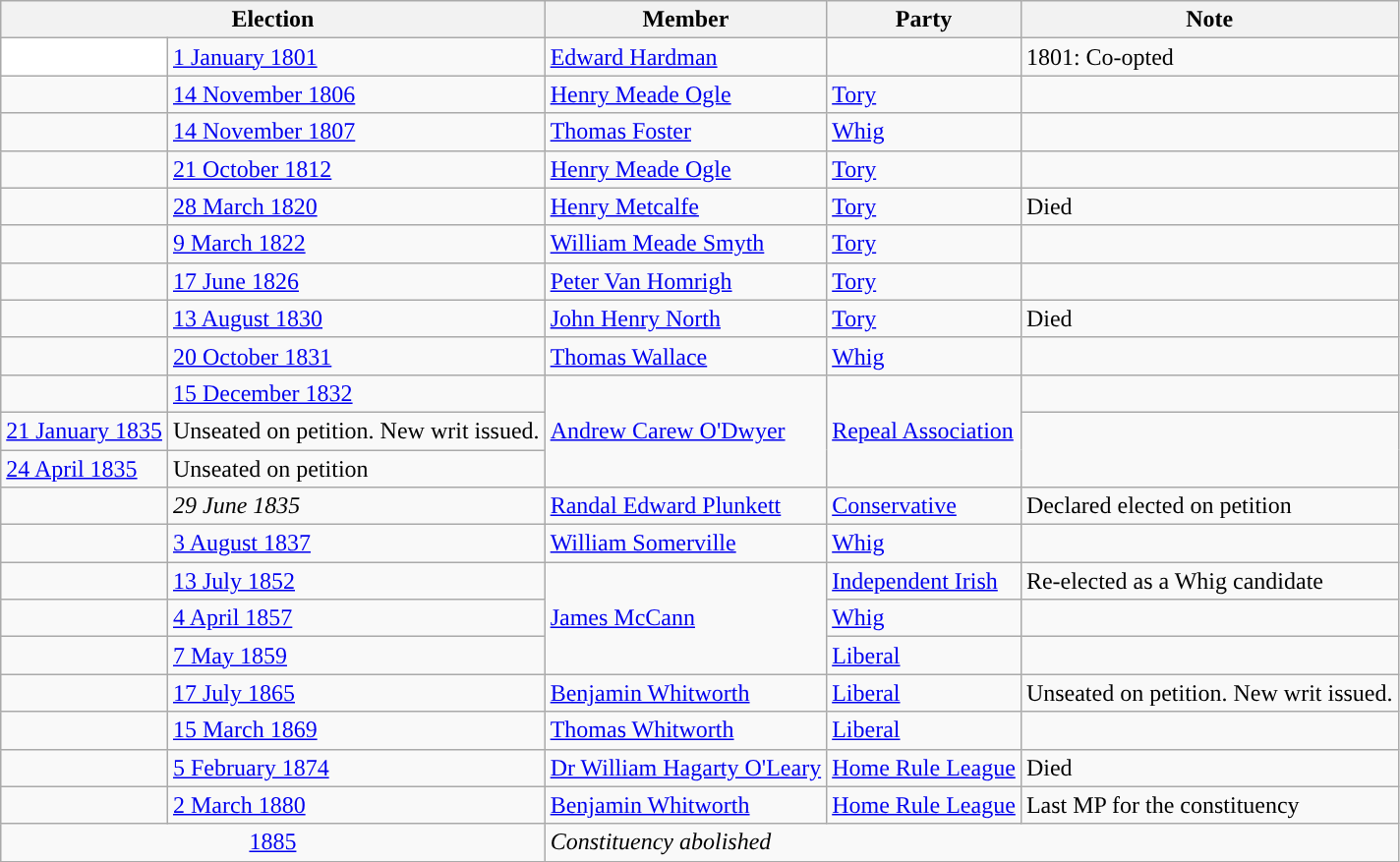<table class="wikitable">
<tr>
<th colspan="2">Election</th>
<th>Member</th>
<th>Party</th>
<th>Note</th>
</tr>
<tr>
<td style="color:inherit;background-color: white"></td>
<td><a href='#'>1 January 1801</a></td>
<td><a href='#'>Edward Hardman</a></td>
<td></td>
<td>1801: Co-opted</td>
</tr>
<tr>
<td style="color:inherit;background-color: "></td>
<td><a href='#'>14 November 1806</a></td>
<td><a href='#'>Henry Meade Ogle</a></td>
<td><a href='#'>Tory</a></td>
<td></td>
</tr>
<tr>
<td style="color:inherit;background-color: "></td>
<td><a href='#'>14 November 1807</a></td>
<td><a href='#'>Thomas Foster</a></td>
<td><a href='#'>Whig</a></td>
<td></td>
</tr>
<tr>
<td style="color:inherit;background-color: "></td>
<td><a href='#'>21 October 1812</a></td>
<td><a href='#'>Henry Meade Ogle</a></td>
<td><a href='#'>Tory</a></td>
<td></td>
</tr>
<tr>
<td style="color:inherit;background-color: "></td>
<td><a href='#'>28 March 1820</a></td>
<td><a href='#'>Henry Metcalfe</a></td>
<td><a href='#'>Tory</a></td>
<td>Died</td>
</tr>
<tr>
<td style="color:inherit;background-color: "></td>
<td><a href='#'>9 March 1822</a></td>
<td><a href='#'>William Meade Smyth</a></td>
<td><a href='#'>Tory</a></td>
<td></td>
</tr>
<tr>
<td style="color:inherit;background-color: "></td>
<td><a href='#'>17 June 1826</a></td>
<td><a href='#'>Peter Van Homrigh</a></td>
<td><a href='#'>Tory</a></td>
<td></td>
</tr>
<tr>
<td style="color:inherit;background-color: "></td>
<td><a href='#'>13 August 1830</a></td>
<td><a href='#'>John Henry North</a></td>
<td><a href='#'>Tory</a></td>
<td>Died</td>
</tr>
<tr>
<td style="color:inherit;background-color: "></td>
<td><a href='#'>20 October 1831</a></td>
<td><a href='#'>Thomas Wallace</a></td>
<td><a href='#'>Whig</a></td>
<td></td>
</tr>
<tr>
<td style="color:inherit;background-color: "></td>
<td><a href='#'>15 December 1832</a></td>
<td rowspan="3"><a href='#'>Andrew Carew O'Dwyer</a></td>
<td rowspan="3"><a href='#'>Repeal Association</a></td>
<td></td>
</tr>
<tr>
<td><a href='#'>21 January 1835</a></td>
<td>Unseated on petition. New writ issued.</td>
</tr>
<tr>
<td><a href='#'>24 April 1835</a></td>
<td>Unseated on petition</td>
</tr>
<tr>
<td style="color:inherit;background-color: "></td>
<td><em>29 June 1835</em></td>
<td><a href='#'>Randal Edward Plunkett</a></td>
<td><a href='#'>Conservative</a></td>
<td>Declared elected on petition</td>
</tr>
<tr>
<td style="color:inherit;background-color: "></td>
<td><a href='#'>3 August 1837</a></td>
<td><a href='#'>William Somerville</a></td>
<td><a href='#'>Whig</a></td>
<td></td>
</tr>
<tr>
<td style="color:inherit;background-color: "></td>
<td><a href='#'>13 July 1852</a></td>
<td rowspan="3"><a href='#'>James McCann</a></td>
<td><a href='#'>Independent Irish</a></td>
<td>Re-elected as a Whig candidate</td>
</tr>
<tr>
<td style="color:inherit;background-color: "></td>
<td><a href='#'>4 April 1857</a></td>
<td><a href='#'>Whig</a></td>
<td></td>
</tr>
<tr>
<td style="color:inherit;background-color: "></td>
<td><a href='#'>7 May 1859</a></td>
<td><a href='#'>Liberal</a></td>
<td></td>
</tr>
<tr>
<td style="color:inherit;background-color: "></td>
<td><a href='#'>17 July 1865</a></td>
<td><a href='#'>Benjamin Whitworth</a></td>
<td><a href='#'>Liberal</a></td>
<td>Unseated on petition. New writ issued.</td>
</tr>
<tr>
<td style="color:inherit;background-color: "></td>
<td><a href='#'>15 March 1869</a></td>
<td><a href='#'>Thomas Whitworth</a></td>
<td><a href='#'>Liberal</a></td>
<td></td>
</tr>
<tr>
<td style="color:inherit;background-color: "></td>
<td><a href='#'>5 February 1874</a></td>
<td><a href='#'>Dr William Hagarty O'Leary</a></td>
<td><a href='#'>Home Rule League</a></td>
<td>Died</td>
</tr>
<tr>
<td style="color:inherit;background-color: "></td>
<td><a href='#'>2 March 1880</a></td>
<td><a href='#'>Benjamin Whitworth</a></td>
<td><a href='#'>Home Rule League</a></td>
<td>Last MP for the constituency</td>
</tr>
<tr>
<td colspan="2" align="center"><a href='#'>1885</a></td>
<td colspan="3"><em>Constituency abolished</em></td>
</tr>
</table>
